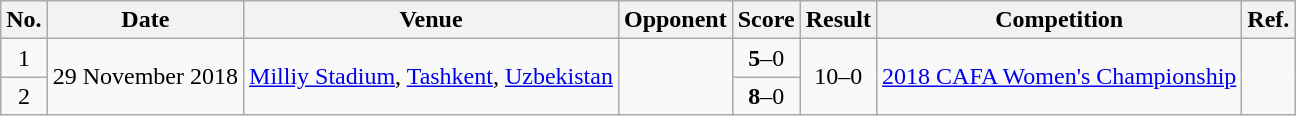<table class="wikitable">
<tr>
<th>No.</th>
<th>Date</th>
<th>Venue</th>
<th>Opponent</th>
<th>Score</th>
<th>Result</th>
<th>Competition</th>
<th>Ref.</th>
</tr>
<tr>
<td style="text-align:center;">1</td>
<td rowspan=2>29 November 2018</td>
<td rowspan=2><a href='#'>Milliy Stadium</a>, <a href='#'>Tashkent</a>, <a href='#'>Uzbekistan</a></td>
<td rowspan=2></td>
<td style="text-align:center;"><strong>5</strong>–0</td>
<td rowspan=2 style="text-align:center;">10–0</td>
<td rowspan=2><a href='#'>2018 CAFA Women's Championship</a></td>
<td rowspan=2></td>
</tr>
<tr style="text-align:center;">
<td>2</td>
<td><strong>8</strong>–0</td>
</tr>
</table>
